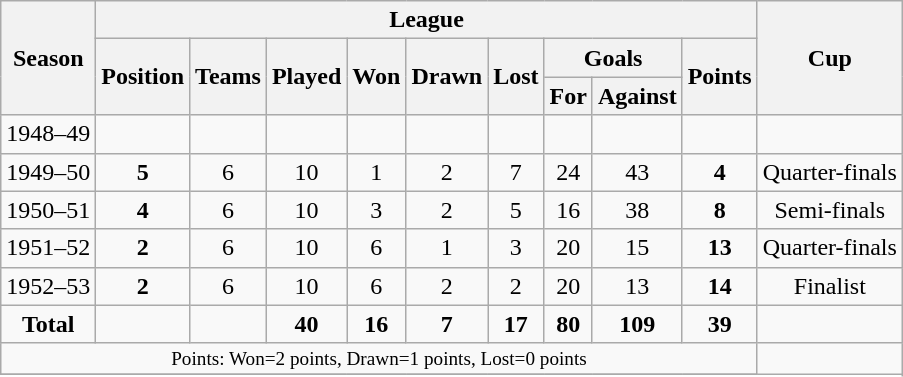<table class="wikitable" style="text-align: center">
<tr>
<th rowspan=3>Season</th>
<th colspan=9>League</th>
<th rowspan=3>Cup</th>
</tr>
<tr>
<th rowspan=2>Position</th>
<th rowspan=2>Teams</th>
<th rowspan=2>Played</th>
<th rowspan=2>Won</th>
<th rowspan=2>Drawn</th>
<th rowspan=2>Lost</th>
<th colspan=2>Goals</th>
<th rowspan=2>Points</th>
</tr>
<tr>
<th>For</th>
<th>Against</th>
</tr>
<tr>
<td style="text-align: center;">1948–49</td>
<td style="text-align: center;"></td>
<td style="text-align: center;"></td>
<td style="text-align: center;"></td>
<td style="text-align: center;"></td>
<td style="text-align: center;"></td>
<td style="text-align: center;"></td>
<td style="text-align: center;"></td>
<td style="text-align: center;"></td>
<td style="text-align: center;"></td>
<td style="text-align: center;"></td>
</tr>
<tr>
<td style="text-align: center;">1949–50</td>
<td style="text-align: center;"><strong>5</strong></td>
<td style="text-align: center;">6</td>
<td style="text-align: center;">10</td>
<td style="text-align: center;">1</td>
<td style="text-align: center;">2</td>
<td style="text-align: center;">7</td>
<td style="text-align: center;">24</td>
<td style="text-align: center;">43</td>
<td style="text-align: center;"><strong>4</strong></td>
<td style="text-align: center;">Quarter-finals</td>
</tr>
<tr>
<td style="text-align: center;">1950–51</td>
<td style="text-align: center;"><strong>4</strong></td>
<td style="text-align: center;">6</td>
<td style="text-align: center;">10</td>
<td style="text-align: center;">3</td>
<td style="text-align: center;">2</td>
<td style="text-align: center;">5</td>
<td style="text-align: center;">16</td>
<td style="text-align: center;">38</td>
<td style="text-align: center;"><strong>8</strong></td>
<td style="text-align: center;">Semi-finals</td>
</tr>
<tr>
<td style="text-align: center;">1951–52</td>
<td style="text-align: center;"><strong>2</strong></td>
<td style="text-align: center;">6</td>
<td style="text-align: center;">10</td>
<td style="text-align: center;">6</td>
<td style="text-align: center;">1</td>
<td style="text-align: center;">3</td>
<td style="text-align: center;">20</td>
<td style="text-align: center;">15</td>
<td style="text-align: center;"><strong>13</strong></td>
<td style="text-align: center;">Quarter-finals</td>
</tr>
<tr>
<td style="text-align: center;">1952–53</td>
<td style="text-align: center;"><strong>2</strong></td>
<td style="text-align: center;">6</td>
<td style="text-align: center;">10</td>
<td style="text-align: center;">6</td>
<td style="text-align: center;">2</td>
<td style="text-align: center;">2</td>
<td style="text-align: center;">20</td>
<td style="text-align: center;">13</td>
<td style="text-align: center;"><strong>14</strong></td>
<td style="text-align: center;">Finalist</td>
</tr>
<tr>
<td style="text-align: center;"><strong>Total</strong></td>
<td style="text-align: center;"></td>
<td style="text-align: center;"></td>
<td style="text-align: center;"><strong>40</strong></td>
<td style="text-align: center;"><strong>16</strong></td>
<td style="text-align: center;"><strong>7</strong></td>
<td style="text-align: center;"><strong>17</strong></td>
<td style="text-align: center;"><strong>80</strong></td>
<td style="text-align: center;"><strong>109</strong></td>
<td style="text-align: center;"><strong>39</strong></td>
<td style="text-align: center;"></td>
</tr>
<tr>
<td colspan=10 style="font-size:80%">Points: Won=2 points, Drawn=1 points, Lost=0 points</td>
</tr>
<tr>
</tr>
</table>
